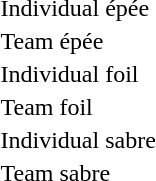<table>
<tr>
<td rowspan=2>Individual épée</td>
<td rowspan=2></td>
<td rowspan=2></td>
<td></td>
</tr>
<tr>
<td></td>
</tr>
<tr>
<td rowspan=2>Team épée</td>
<td rowspan=2></td>
<td rowspan=2></td>
<td></td>
</tr>
<tr>
<td></td>
</tr>
<tr>
<td rowspan=2>Individual foil</td>
<td rowspan=2></td>
<td rowspan=2></td>
<td></td>
</tr>
<tr>
<td></td>
</tr>
<tr>
<td rowspan=2>Team foil</td>
<td rowspan=2></td>
<td rowspan=2></td>
<td></td>
</tr>
<tr>
<td></td>
</tr>
<tr>
<td rowspan=2>Individual sabre</td>
<td rowspan=2></td>
<td rowspan=2></td>
<td></td>
</tr>
<tr>
<td></td>
</tr>
<tr>
<td rowspan=2>Team sabre</td>
<td rowspan=2></td>
<td rowspan=2></td>
<td></td>
</tr>
<tr>
<td></td>
</tr>
</table>
